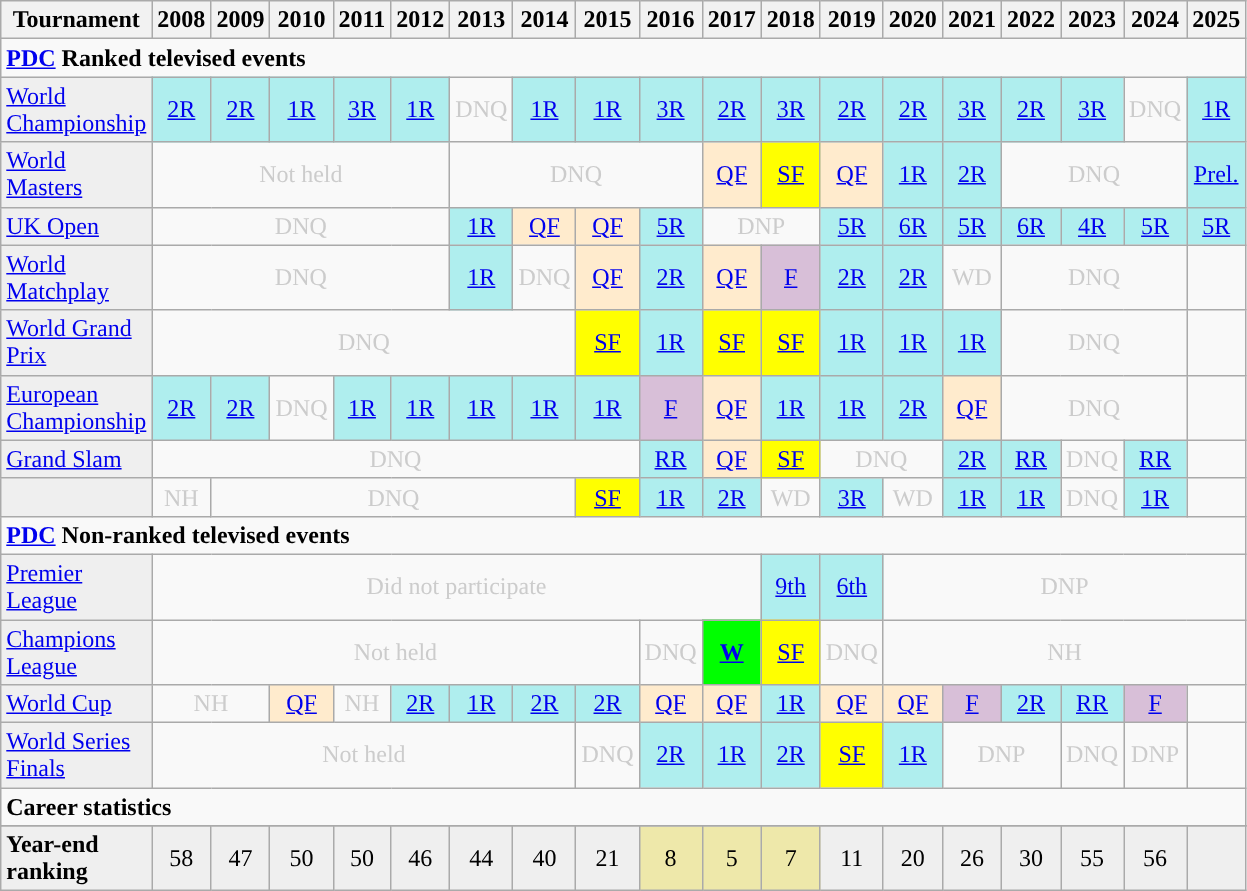<table class="wikitable" style="width:50%; margin:0">
<tr>
<th>Tournament</th>
<th>2008</th>
<th>2009</th>
<th>2010</th>
<th>2011</th>
<th>2012</th>
<th>2013</th>
<th>2014</th>
<th>2015</th>
<th>2016</th>
<th>2017</th>
<th>2018</th>
<th>2019</th>
<th>2020</th>
<th>2021</th>
<th>2022</th>
<th>2023</th>
<th>2024</th>
<th>2025</th>
</tr>
<tr>
<td colspan="28" align="left"><strong><a href='#'>PDC</a> Ranked televised events</strong></td>
</tr>
<tr>
<td style="background:#efefef;"><a href='#'>World Championship</a></td>
<td style="text-align:center; background:#afeeee;"><a href='#'>2R</a></td>
<td style="text-align:center; background:#afeeee;"><a href='#'>2R</a></td>
<td style="text-align:center; background:#afeeee;"><a href='#'>1R</a></td>
<td style="text-align:center; background:#afeeee;"><a href='#'>3R</a></td>
<td style="text-align:center; background:#afeeee;"><a href='#'>1R</a></td>
<td style="text-align:center; color:#ccc;">DNQ</td>
<td style="text-align:center; background:#afeeee;"><a href='#'>1R</a></td>
<td style="text-align:center; background:#afeeee;"><a href='#'>1R</a></td>
<td style="text-align:center; background:#afeeee;"><a href='#'>3R</a></td>
<td style="text-align:center; background:#afeeee;"><a href='#'>2R</a></td>
<td style="text-align:center; background:#afeeee;"><a href='#'>3R</a></td>
<td style="text-align:center; background:#afeeee;"><a href='#'>2R</a></td>
<td style="text-align:center; background:#afeeee;"><a href='#'>2R</a></td>
<td style="text-align:center; background:#afeeee;"><a href='#'>3R</a></td>
<td style="text-align:center; background:#afeeee;"><a href='#'>2R</a></td>
<td style="text-align:center; background:#afeeee;"><a href='#'>3R</a></td>
<td style="text-align:center; color:#ccc;">DNQ</td>
<td style="text-align:center; background:#afeeee;"><a href='#'>1R</a></td>
</tr>
<tr>
<td style="background:#efefef;"><a href='#'>World Masters</a></td>
<td colspan="5" style="text-align:center; color:#ccc;">Not held</td>
<td colspan="4" style="text-align:center; color:#ccc;">DNQ</td>
<td style="text-align:center; background:#ffebcd;"><a href='#'>QF</a></td>
<td style="text-align:center; background:yellow;"><a href='#'>SF</a></td>
<td style="text-align:center; background:#ffebcd;"><a href='#'>QF</a></td>
<td style="text-align:center; background:#afeeee;"><a href='#'>1R</a></td>
<td style="text-align:center; background:#afeeee;"><a href='#'>2R</a></td>
<td colspan="3" style="text-align:center; color:#ccc;">DNQ</td>
<td style="text-align:center; background:#afeeee;"><a href='#'>Prel.</a></td>
</tr>
<tr>
<td style="background:#efefef;"><a href='#'>UK Open</a></td>
<td colspan="5" style="text-align:center; color:#ccc;">DNQ</td>
<td style="text-align:center; background:#afeeee;"><a href='#'>1R</a></td>
<td style="text-align:center; background:#ffebcd;"><a href='#'>QF</a></td>
<td style="text-align:center; background:#ffebcd;"><a href='#'>QF</a></td>
<td style="text-align:center; background:#afeeee;"><a href='#'>5R</a></td>
<td colspan="2" style="text-align:center; color:#ccc;">DNP</td>
<td style="text-align:center; background:#afeeee;"><a href='#'>5R</a></td>
<td style="text-align:center; background:#afeeee;"><a href='#'>6R</a></td>
<td style="text-align:center; background:#afeeee;"><a href='#'>5R</a></td>
<td style="text-align:center; background:#afeeee;"><a href='#'>6R</a></td>
<td style="text-align:center; background:#afeeee;"><a href='#'>4R</a></td>
<td style="text-align:center; background:#afeeee;"><a href='#'>5R</a></td>
<td style="text-align:center; background:#afeeee;"><a href='#'>5R</a></td>
</tr>
<tr>
<td style="background:#efefef;"><a href='#'>World Matchplay</a></td>
<td colspan="5" style="text-align:center; color:#ccc;">DNQ</td>
<td style="text-align:center; background:#afeeee;"><a href='#'>1R</a></td>
<td style="text-align:center; color:#ccc;">DNQ</td>
<td style="text-align:center; background:#ffebcd;"><a href='#'>QF</a></td>
<td style="text-align:center; background:#afeeee;"><a href='#'>2R</a></td>
<td style="text-align:center; background:#ffebcd;"><a href='#'>QF</a></td>
<td style="text-align:center; background:thistle;"><a href='#'>F</a></td>
<td style="text-align:center; background:#afeeee;"><a href='#'>2R</a></td>
<td style="text-align:center; background:#afeeee;"><a href='#'>2R</a></td>
<td style="text-align:center; color:#ccc;">WD</td>
<td colspan="3" style="text-align:center; color:#ccc;">DNQ</td>
<td></td>
</tr>
<tr>
<td style="background:#efefef;"><a href='#'>World Grand Prix</a></td>
<td colspan="7" style="text-align:center; color:#ccc;">DNQ</td>
<td style="text-align:center; background:yellow;"><a href='#'>SF</a></td>
<td style="text-align:center; background:#afeeee;"><a href='#'>1R</a></td>
<td style="text-align:center; background:yellow;"><a href='#'>SF</a></td>
<td style="text-align:center; background:yellow;"><a href='#'>SF</a></td>
<td style="text-align:center; background:#afeeee;"><a href='#'>1R</a></td>
<td style="text-align:center; background:#afeeee;"><a href='#'>1R</a></td>
<td style="text-align:center; background:#afeeee;"><a href='#'>1R</a></td>
<td colspan="3" style="text-align:center; color:#ccc;">DNQ</td>
<td></td>
</tr>
<tr>
<td style="background:#efefef;"><a href='#'>European Championship</a></td>
<td style="text-align:center; background:#afeeee;"><a href='#'>2R</a></td>
<td style="text-align:center; background:#afeeee;"><a href='#'>2R</a></td>
<td style="text-align:center; color:#ccc;">DNQ</td>
<td style="text-align:center; background:#afeeee;"><a href='#'>1R</a></td>
<td style="text-align:center; background:#afeeee;"><a href='#'>1R</a></td>
<td style="text-align:center; background:#afeeee;"><a href='#'>1R</a></td>
<td style="text-align:center; background:#afeeee;"><a href='#'>1R</a></td>
<td style="text-align:center; background:#afeeee;"><a href='#'>1R</a></td>
<td style="text-align:center; background:thistle;"><a href='#'>F</a></td>
<td style="text-align:center; background:#ffebcd;"><a href='#'>QF</a></td>
<td style="text-align:center; background:#afeeee;"><a href='#'>1R</a></td>
<td style="text-align:center; background:#afeeee;"><a href='#'>1R</a></td>
<td style="text-align:center; background:#afeeee;"><a href='#'>2R</a></td>
<td style="text-align:center; background:#ffebcd;"><a href='#'>QF</a></td>
<td colspan="3" style="text-align:center; color:#ccc;">DNQ</td>
<td></td>
</tr>
<tr>
<td style="background:#efefef;"><a href='#'>Grand Slam</a></td>
<td colspan="8" style="text-align:center; color:#ccc;">DNQ</td>
<td style="text-align:center; background:#afeeee;"><a href='#'>RR</a></td>
<td style="text-align:center; background:#ffebcd;"><a href='#'>QF</a></td>
<td style="text-align:center; background:yellow;"><a href='#'>SF</a></td>
<td colspan="2" style="text-align:center; color:#ccc;">DNQ</td>
<td style="text-align:center; background:#afeeee;"><a href='#'>2R</a></td>
<td style="text-align:center; background:#afeeee;"><a href='#'>RR</a></td>
<td style="text-align:center; color:#ccc;">DNQ</td>
<td style="text-align:center; background:#afeeee;"><a href='#'>RR</a></td>
<td></td>
</tr>
<tr>
<td style="background:#efefef;"></td>
<td style="text-align:center; color:#ccc;">NH</td>
<td colspan="6" style="text-align:center; color:#ccc;">DNQ</td>
<td style="text-align:center; background:yellow;"><a href='#'>SF</a></td>
<td style="text-align:center; background:#afeeee;"><a href='#'>1R</a></td>
<td style="text-align:center; background:#afeeee;"><a href='#'>2R</a></td>
<td style="text-align:center; color:#ccc;">WD</td>
<td style="text-align:center; background:#afeeee;"><a href='#'>3R</a></td>
<td style="text-align:center; color:#ccc;">WD</td>
<td style="text-align:center; background:#afeeee;"><a href='#'>1R</a></td>
<td style="text-align:center; background:#afeeee;"><a href='#'>1R</a></td>
<td style="text-align:center; color:#ccc;">DNQ</td>
<td style="text-align:center; background:#afeeee;"><a href='#'>1R</a></td>
<td></td>
</tr>
<tr>
<td colspan="28" align="left"><strong><a href='#'>PDC</a> Non-ranked televised events</strong></td>
</tr>
<tr>
<td style="background:#efefef;"><a href='#'>Premier League</a></td>
<td colspan="10" style="text-align:center; color:#ccc;">Did not participate</td>
<td style="text-align:center; background:#afeeee;"><a href='#'>9th</a></td>
<td style="text-align:center; background:#afeeee;"><a href='#'>6th</a></td>
<td colspan="6" style="text-align:center; color:#ccc;">DNP</td>
</tr>
<tr>
<td style="background:#efefef;"><a href='#'>Champions League</a></td>
<td colspan="8" style="text-align:center; color:#ccc;">Not held</td>
<td style="text-align:center; color:#ccc;">DNQ</td>
<td style="text-align:center; background:#0f0;"><strong><a href='#'>W</a></strong></td>
<td style="text-align:center; background:yellow;"><a href='#'>SF</a></td>
<td style="text-align:center; color:#ccc;">DNQ</td>
<td colspan="6" style="text-align:center; color:#ccc;">NH</td>
</tr>
<tr>
<td style="background:#efefef;"><a href='#'>World Cup</a></td>
<td colspan="2" style="text-align:center; color:#ccc;">NH</td>
<td style="text-align:center; background:#ffebcd;"><a href='#'>QF</a></td>
<td style="text-align:center; color:#ccc;">NH</td>
<td style="text-align:center; background:#afeeee;"><a href='#'>2R</a></td>
<td style="text-align:center; background:#afeeee;"><a href='#'>1R</a></td>
<td style="text-align:center; background:#afeeee;"><a href='#'>2R</a></td>
<td style="text-align:center; background:#afeeee;"><a href='#'>2R</a></td>
<td style="text-align:center; background:#ffebcd;"><a href='#'>QF</a></td>
<td style="text-align:center; background:#ffebcd;"><a href='#'>QF</a></td>
<td style="text-align:center; background:#afeeee;"><a href='#'>1R</a></td>
<td style="text-align:center; background:#ffebcd;"><a href='#'>QF</a></td>
<td style="text-align:center; background:#ffebcd;"><a href='#'>QF</a></td>
<td style="text-align:center; background:thistle;"><a href='#'>F</a></td>
<td style="text-align:center; background:#afeeee;"><a href='#'>2R</a></td>
<td style="text-align:center; background:#afeeee;"><a href='#'>RR</a></td>
<td style="text-align:center; background:thistle;"><a href='#'>F</a></td>
<td></td>
</tr>
<tr>
<td style="background:#efefef;"><a href='#'>World Series Finals</a></td>
<td colspan="7" style="text-align:center; color:#ccc;">Not held</td>
<td style="text-align:center; color:#ccc;">DNQ</td>
<td style="text-align:center; background:#afeeee;"><a href='#'>2R</a></td>
<td style="text-align:center; background:#afeeee;"><a href='#'>1R</a></td>
<td style="text-align:center; background:#afeeee;"><a href='#'>2R</a></td>
<td style="text-align:center; background:yellow;"><a href='#'>SF</a></td>
<td style="text-align:center; background:#afeeee;"><a href='#'>1R</a></td>
<td colspan="2" style="text-align:center; color:#ccc;">DNP</td>
<td style="text-align:center; color:#ccc;">DNQ</td>
<td style="text-align:center; color:#ccc;">DNP</td>
<td></td>
</tr>
<tr>
<td colspan="28" align="left"><strong>Career statistics</strong></td>
</tr>
<tr>
</tr>
<tr bgcolor="efefef">
<td align="left"><strong>Year-end ranking</strong></td>
<td style="text-align:center;">58</td>
<td style="text-align:center;">47</td>
<td style="text-align:center;">50</td>
<td style="text-align:center;">50</td>
<td style="text-align:center;">46</td>
<td style="text-align:center;">44</td>
<td style="text-align:center;">40</td>
<td style="text-align:center;">21</td>
<td style="text-align:center; background:#eee8aa;">8</td>
<td style="text-align:center; background:#eee8aa;">5</td>
<td style="text-align:center; background:#eee8aa;">7</td>
<td style="text-align:center;">11</td>
<td style="text-align:center;">20</td>
<td style="text-align:center;">26</td>
<td style="text-align:center;">30</td>
<td style="text-align:center;">55</td>
<td style="text-align:center;">56</td>
<td></td>
</tr>
</table>
